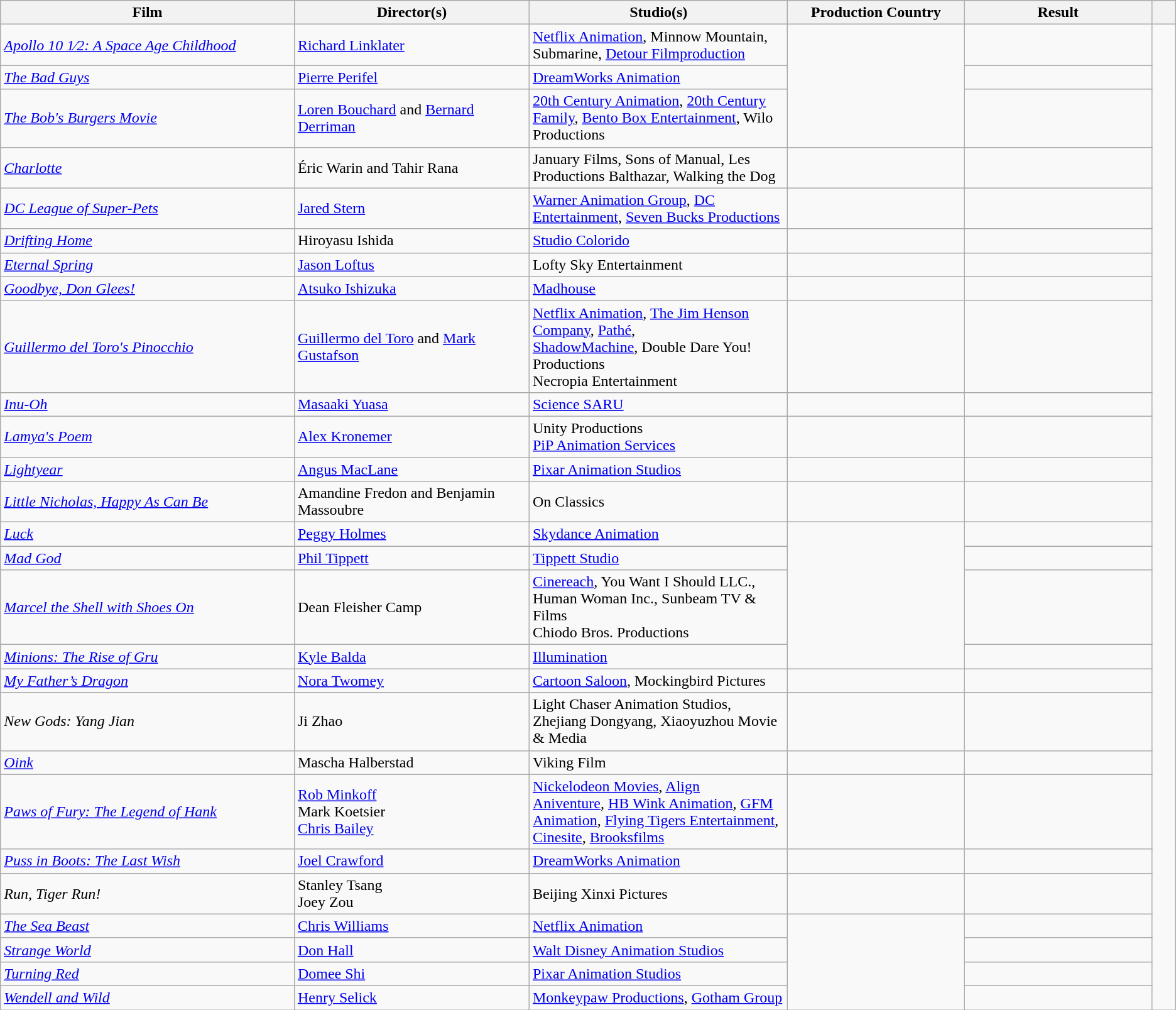<table class="wikitable">
<tr>
<th scope="col" style="width:25%;">Film</th>
<th scope="col" style="width:20%;">Director(s)</th>
<th scope="col" style="width:22%;">Studio(s)</th>
<th scope="col" style="width:15%;">Production Country</th>
<th scope="col">Result</th>
<th scope="col" style="width:2%;"></th>
</tr>
<tr>
<td><em><a href='#'>Apollo 10 1⁄2: A Space Age Childhood</a></em></td>
<td><a href='#'>Richard Linklater</a></td>
<td><a href='#'>Netflix Animation</a>, Minnow Mountain, Submarine, <a href='#'>Detour Filmproduction</a></td>
<td rowspan="3"></td>
<td></td>
<td rowspan="27"></td>
</tr>
<tr>
<td><em><a href='#'>The Bad Guys</a></em></td>
<td><a href='#'>Pierre Perifel</a></td>
<td><a href='#'>DreamWorks Animation</a></td>
<td></td>
</tr>
<tr>
<td><em><a href='#'>The Bob's Burgers Movie</a></em></td>
<td><a href='#'>Loren Bouchard</a> and <a href='#'>Bernard Derriman</a></td>
<td><a href='#'>20th Century Animation</a>, <a href='#'>20th Century Family</a>, <a href='#'>Bento Box Entertainment</a>, Wilo Productions</td>
<td></td>
</tr>
<tr>
<td><em><a href='#'>Charlotte</a></em></td>
<td>Éric Warin and Tahir Rana</td>
<td>January Films, Sons of Manual, Les Productions Balthazar, Walking the Dog</td>
<td><br><br></td>
<td></td>
</tr>
<tr>
<td><em><a href='#'>DC League of Super-Pets</a></em></td>
<td><a href='#'>Jared Stern</a></td>
<td><a href='#'>Warner Animation Group</a>, <a href='#'>DC Entertainment</a>, <a href='#'>Seven Bucks Productions</a></td>
<td></td>
<td></td>
</tr>
<tr>
<td><em><a href='#'>Drifting Home</a></em></td>
<td>Hiroyasu Ishida</td>
<td><a href='#'>Studio Colorido</a></td>
<td></td>
<td></td>
</tr>
<tr>
<td><em><a href='#'>Eternal Spring</a></em></td>
<td><a href='#'>Jason Loftus</a></td>
<td>Lofty Sky Entertainment</td>
<td></td>
<td></td>
</tr>
<tr>
<td><em><a href='#'>Goodbye, Don Glees!</a></em></td>
<td><a href='#'>Atsuko Ishizuka</a></td>
<td><a href='#'>Madhouse</a></td>
<td></td>
<td></td>
</tr>
<tr>
<td><em><a href='#'>Guillermo del Toro's Pinocchio</a></em></td>
<td><a href='#'>Guillermo del Toro</a> and <a href='#'>Mark Gustafson</a></td>
<td><a href='#'>Netflix Animation</a>, <a href='#'>The Jim Henson Company</a>, <a href='#'>Pathé</a>,<br><a href='#'>ShadowMachine</a>, Double Dare You! Productions<br>Necropia Entertainment</td>
<td><br></td>
<td></td>
</tr>
<tr>
<td><em><a href='#'>Inu-Oh</a></em></td>
<td><a href='#'>Masaaki Yuasa</a></td>
<td><a href='#'>Science SARU</a></td>
<td></td>
<td></td>
</tr>
<tr>
<td><em><a href='#'>Lamya's Poem</a></em></td>
<td><a href='#'>Alex Kronemer</a></td>
<td>Unity Productions<br><a href='#'>PiP Animation Services</a></td>
<td><br></td>
<td></td>
</tr>
<tr>
<td><em><a href='#'>Lightyear</a></em></td>
<td><a href='#'>Angus MacLane</a></td>
<td><a href='#'>Pixar Animation Studios</a></td>
<td></td>
<td></td>
</tr>
<tr>
<td><em><a href='#'>Little Nicholas, Happy As Can Be</a></em></td>
<td>Amandine Fredon and Benjamin Massoubre</td>
<td>On Classics</td>
<td></td>
<td></td>
</tr>
<tr>
<td><em><a href='#'>Luck</a></em></td>
<td><a href='#'>Peggy Holmes</a></td>
<td><a href='#'>Skydance Animation</a></td>
<td rowspan="4"></td>
<td></td>
</tr>
<tr>
<td><em><a href='#'>Mad God</a></em></td>
<td><a href='#'>Phil Tippett</a></td>
<td><a href='#'>Tippett Studio</a></td>
<td></td>
</tr>
<tr>
<td><em><a href='#'>Marcel the Shell with Shoes On</a></em></td>
<td>Dean Fleisher Camp</td>
<td><a href='#'>Cinereach</a>, You Want I Should LLC., Human Woman Inc., Sunbeam TV & Films<br>Chiodo Bros. Productions</td>
<td></td>
</tr>
<tr>
<td><em><a href='#'>Minions: The Rise of Gru</a></em></td>
<td><a href='#'>Kyle Balda</a></td>
<td><a href='#'>Illumination</a></td>
<td></td>
</tr>
<tr>
<td><em><a href='#'>My Father’s Dragon</a></em></td>
<td><a href='#'>Nora Twomey</a></td>
<td><a href='#'>Cartoon Saloon</a>, Mockingbird Pictures</td>
<td><br></td>
<td></td>
</tr>
<tr>
<td><em>New Gods: Yang Jian</em></td>
<td>Ji Zhao</td>
<td>Light Chaser Animation Studios, Zhejiang Dongyang, Xiaoyuzhou Movie & Media</td>
<td></td>
<td></td>
</tr>
<tr>
<td><em><a href='#'>Oink</a></em></td>
<td>Mascha Halberstad</td>
<td>Viking Film</td>
<td></td>
<td></td>
</tr>
<tr>
<td><em><a href='#'>Paws of Fury: The Legend of Hank</a></em></td>
<td><a href='#'>Rob Minkoff</a><br>Mark Koetsier<br><a href='#'>Chris Bailey</a></td>
<td><a href='#'>Nickelodeon Movies</a>, <a href='#'>Align</a><br><a href='#'>Aniventure</a>, <a href='#'>HB Wink Animation</a>, <a href='#'>GFM Animation</a>, <a href='#'>Flying Tigers Entertainment</a>, <a href='#'>Cinesite</a>, <a href='#'>Brooksfilms</a></td>
<td></td>
<td></td>
</tr>
<tr>
<td><em><a href='#'>Puss in Boots: The Last Wish</a></em></td>
<td><a href='#'>Joel Crawford</a></td>
<td><a href='#'>DreamWorks Animation</a></td>
<td></td>
<td></td>
</tr>
<tr>
<td><em>Run, Tiger Run!</em></td>
<td>Stanley Tsang<br>Joey Zou</td>
<td>Beijing Xinxi Pictures</td>
<td></td>
<td></td>
</tr>
<tr>
<td><em><a href='#'>The Sea Beast</a></em></td>
<td><a href='#'>Chris Williams</a></td>
<td><a href='#'>Netflix Animation</a></td>
<td rowspan="4"></td>
<td></td>
</tr>
<tr>
<td><em><a href='#'>Strange World</a></em></td>
<td><a href='#'>Don Hall</a></td>
<td><a href='#'>Walt Disney Animation Studios</a></td>
<td></td>
</tr>
<tr>
<td><em><a href='#'>Turning Red</a></em></td>
<td><a href='#'>Domee Shi</a></td>
<td><a href='#'>Pixar Animation Studios</a></td>
<td></td>
</tr>
<tr>
<td><em><a href='#'>Wendell and Wild</a></em></td>
<td><a href='#'>Henry Selick</a></td>
<td><a href='#'>Monkeypaw Productions</a>, <a href='#'>Gotham Group</a></td>
<td></td>
</tr>
</table>
